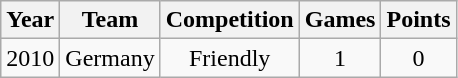<table class="wikitable">
<tr>
<th>Year</th>
<th>Team</th>
<th>Competition</th>
<th>Games</th>
<th>Points</th>
</tr>
<tr align="center">
<td>2010</td>
<td>Germany</td>
<td>Friendly</td>
<td>1</td>
<td>0</td>
</tr>
</table>
